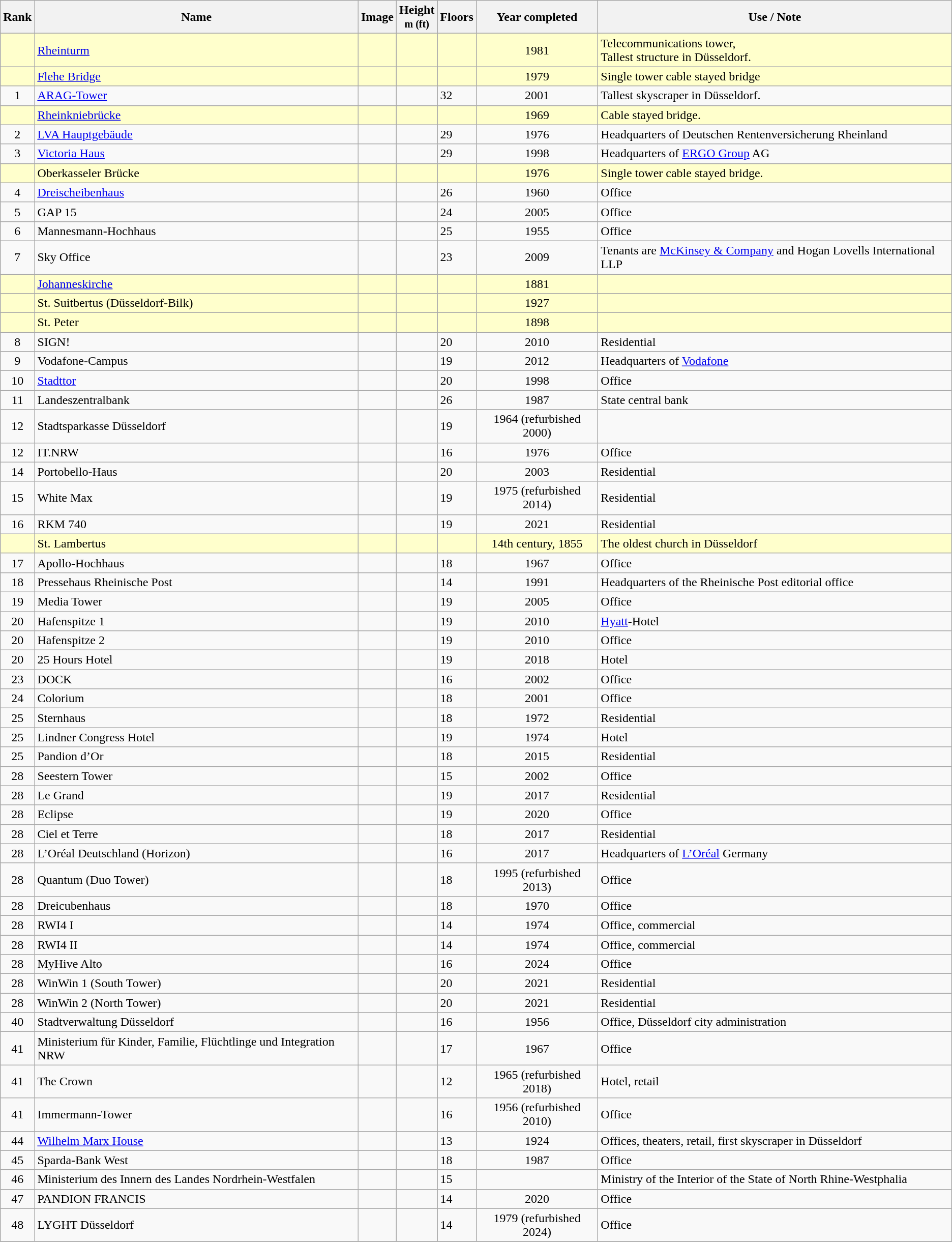<table class="wikitable sortable">
<tr>
<th>Rank</th>
<th>Name</th>
<th>Image</th>
<th>Height<br><small>m (ft)</small></th>
<th>Floors</th>
<th>Year completed</th>
<th>Use / Note</th>
</tr>
<tr style="background: #ffffcc">
<td align="center"></td>
<td><a href='#'>Rheinturm</a></td>
<td></td>
<td align="center"></td>
<td></td>
<td align="center">1981</td>
<td>Telecommunications tower,<br> Tallest structure in Düsseldorf.</td>
</tr>
<tr style="background: #ffffcc">
<td align="center"></td>
<td><a href='#'>Flehe Bridge</a></td>
<td></td>
<td align="center"></td>
<td></td>
<td align="center">1979</td>
<td>Single tower cable stayed bridge</td>
</tr>
<tr>
<td align="center">1</td>
<td><a href='#'>ARAG-Tower</a></td>
<td></td>
<td align="center"></td>
<td>32</td>
<td align="center">2001</td>
<td>Tallest skyscraper in Düsseldorf.</td>
</tr>
<tr style="background: #ffffcc">
<td align="center"></td>
<td><a href='#'>Rheinkniebrücke</a></td>
<td></td>
<td align="center"></td>
<td></td>
<td align="center">1969</td>
<td>Cable stayed bridge.</td>
</tr>
<tr>
<td align="center">2</td>
<td><a href='#'>LVA Hauptgebäude</a></td>
<td></td>
<td align="center"></td>
<td>29</td>
<td align="center">1976</td>
<td>Headquarters of Deutschen Rentenversicherung Rheinland</td>
</tr>
<tr>
<td align="center">3</td>
<td><a href='#'>Victoria Haus</a></td>
<td></td>
<td align="center"></td>
<td>29</td>
<td align="center">1998</td>
<td>Headquarters of <a href='#'>ERGO Group</a> AG</td>
</tr>
<tr style="background: #ffffcc">
<td align="center"></td>
<td>Oberkasseler Brücke</td>
<td></td>
<td align="center"></td>
<td></td>
<td align="center">1976</td>
<td>Single tower cable stayed bridge.</td>
</tr>
<tr>
<td align="center">4</td>
<td><a href='#'>Dreischeibenhaus</a></td>
<td></td>
<td align="center"></td>
<td>26</td>
<td align="center">1960</td>
<td>Office</td>
</tr>
<tr>
<td align="center">5</td>
<td>GAP 15</td>
<td></td>
<td align="center"></td>
<td>24</td>
<td align="center">2005</td>
<td>Office</td>
</tr>
<tr>
<td align="center">6</td>
<td>Mannesmann-Hochhaus</td>
<td></td>
<td align="center"></td>
<td>25</td>
<td align="center">1955</td>
<td>Office</td>
</tr>
<tr>
<td align="center">7</td>
<td>Sky Office</td>
<td></td>
<td align="center"></td>
<td>23</td>
<td align="center">2009</td>
<td>Tenants are <a href='#'>McKinsey & Company</a> and Hogan Lovells International LLP</td>
</tr>
<tr style="background: #ffffcc">
<td align="center"></td>
<td><a href='#'>Johanneskirche</a></td>
<td></td>
<td align="center"></td>
<td></td>
<td align="center">1881</td>
<td></td>
</tr>
<tr style="background: #ffffcc">
<td align="center"></td>
<td>St. Suitbertus (Düsseldorf-Bilk)</td>
<td></td>
<td align="center"></td>
<td></td>
<td align="center">1927</td>
<td></td>
</tr>
<tr style="background: #ffffcc">
<td align="center"></td>
<td>St. Peter</td>
<td></td>
<td align="center"></td>
<td></td>
<td align="center">1898</td>
<td></td>
</tr>
<tr>
<td align="center">8</td>
<td>SIGN!</td>
<td></td>
<td align="center"></td>
<td>20</td>
<td align="center">2010</td>
<td>Residential</td>
</tr>
<tr>
<td align="center">9</td>
<td>Vodafone-Campus</td>
<td></td>
<td align="center"></td>
<td>19</td>
<td align="center">2012</td>
<td>Headquarters of <a href='#'>Vodafone</a></td>
</tr>
<tr>
<td align="center">10</td>
<td><a href='#'>Stadttor</a></td>
<td></td>
<td align="center"></td>
<td>20</td>
<td align="center">1998</td>
<td>Office</td>
</tr>
<tr>
<td align="center">11</td>
<td>Landeszentralbank</td>
<td></td>
<td align="center"></td>
<td>26</td>
<td align="center">1987</td>
<td>State central bank</td>
</tr>
<tr>
<td align="center">12</td>
<td>Stadtsparkasse Düsseldorf</td>
<td></td>
<td align="center"></td>
<td>19</td>
<td align="center">1964 (refurbished 2000)</td>
<td></td>
</tr>
<tr>
<td align="center">12</td>
<td>IT.NRW</td>
<td></td>
<td align="center"></td>
<td>16</td>
<td align="center">1976</td>
<td>Office</td>
</tr>
<tr>
<td align="center">14</td>
<td>Portobello-Haus</td>
<td></td>
<td align="center"></td>
<td>20</td>
<td align="center">2003</td>
<td>Residential</td>
</tr>
<tr>
<td align="center">15</td>
<td>White Max</td>
<td></td>
<td align="center"></td>
<td>19</td>
<td align="center">1975 (refurbished 2014)</td>
<td>Residential</td>
</tr>
<tr>
<td align="center">16</td>
<td>RKM 740</td>
<td></td>
<td align="center"></td>
<td>19</td>
<td align="center">2021</td>
<td>Residential</td>
</tr>
<tr style="background: #ffffcc">
<td align="center"></td>
<td>St. Lambertus</td>
<td></td>
<td align="center"></td>
<td></td>
<td align="center">14th century, 1855</td>
<td>The oldest church in Düsseldorf</td>
</tr>
<tr>
<td align="center">17</td>
<td>Apollo-Hochhaus</td>
<td></td>
<td align="center"></td>
<td>18</td>
<td align="center">1967</td>
<td>Office</td>
</tr>
<tr>
<td align="center">18</td>
<td>Pressehaus Rheinische Post</td>
<td></td>
<td align="center"></td>
<td>14</td>
<td align="center">1991</td>
<td>Headquarters of the Rheinische Post editorial office</td>
</tr>
<tr>
<td align="center">19</td>
<td>Media Tower</td>
<td></td>
<td align="center"></td>
<td>19</td>
<td align="center">2005</td>
<td>Office</td>
</tr>
<tr>
<td align="center">20</td>
<td>Hafenspitze 1</td>
<td></td>
<td align="center"></td>
<td>19</td>
<td align="center">2010</td>
<td><a href='#'>Hyatt</a>-Hotel</td>
</tr>
<tr>
<td align="center">20</td>
<td>Hafenspitze 2</td>
<td></td>
<td align="center"></td>
<td>19</td>
<td align="center">2010</td>
<td>Office</td>
</tr>
<tr>
<td align="center">20</td>
<td>25 Hours Hotel</td>
<td></td>
<td align="center"></td>
<td>19</td>
<td align="center">2018</td>
<td>Hotel</td>
</tr>
<tr>
<td align="center">23</td>
<td>DOCK</td>
<td></td>
<td align="center"></td>
<td>16</td>
<td align="center">2002</td>
<td>Office</td>
</tr>
<tr>
<td align="center">24</td>
<td>Colorium</td>
<td></td>
<td align="center"></td>
<td>18</td>
<td align="center">2001</td>
<td>Office</td>
</tr>
<tr>
<td align="center">25</td>
<td>Sternhaus</td>
<td></td>
<td align="center"></td>
<td>18</td>
<td align="center">1972</td>
<td>Residential</td>
</tr>
<tr>
<td align="center">25</td>
<td>Lindner Congress Hotel</td>
<td></td>
<td align="center"></td>
<td>19</td>
<td align="center">1974</td>
<td>Hotel</td>
</tr>
<tr>
<td align="center">25</td>
<td>Pandion d’Or</td>
<td></td>
<td align="center"></td>
<td>18</td>
<td align="center">2015</td>
<td>Residential</td>
</tr>
<tr>
<td align="center">28</td>
<td>Seestern Tower</td>
<td></td>
<td align="center"></td>
<td>15</td>
<td align="center">2002</td>
<td>Office</td>
</tr>
<tr>
<td align="center">28</td>
<td>Le Grand</td>
<td></td>
<td align="center"></td>
<td>19</td>
<td align="center">2017</td>
<td>Residential</td>
</tr>
<tr>
<td align="center">28</td>
<td>Eclipse</td>
<td></td>
<td align="center"></td>
<td>19</td>
<td align="center">2020</td>
<td>Office</td>
</tr>
<tr>
<td align="center">28</td>
<td>Ciel et Terre</td>
<td></td>
<td align="center"></td>
<td>18</td>
<td align="center">2017</td>
<td>Residential</td>
</tr>
<tr>
<td align="center">28</td>
<td>L’Oréal Deutschland (Horizon)</td>
<td></td>
<td align="center"></td>
<td>16</td>
<td align="center">2017</td>
<td>Headquarters of <a href='#'>L’Oréal</a> Germany</td>
</tr>
<tr>
<td align="center">28</td>
<td>Quantum (Duo Tower)</td>
<td></td>
<td align="center"></td>
<td>18</td>
<td align="center">1995 (refurbished 2013)</td>
<td>Office</td>
</tr>
<tr>
<td align="center">28</td>
<td>Dreicubenhaus</td>
<td></td>
<td align="center"></td>
<td>18</td>
<td align="center">1970</td>
<td>Office</td>
</tr>
<tr>
<td align="center">28</td>
<td>RWI4 I</td>
<td></td>
<td align="center"></td>
<td>14</td>
<td align="center">1974</td>
<td>Office, commercial</td>
</tr>
<tr>
<td align="center">28</td>
<td>RWI4 II</td>
<td></td>
<td align="center"></td>
<td>14</td>
<td align="center">1974</td>
<td>Office, commercial</td>
</tr>
<tr>
<td align="center">28</td>
<td>MyHive Alto</td>
<td></td>
<td align="center"></td>
<td>16</td>
<td align="center">2024</td>
<td>Office</td>
</tr>
<tr>
<td align="center">28</td>
<td>WinWin 1 (South Tower)</td>
<td></td>
<td align="center"></td>
<td>20</td>
<td align="center">2021</td>
<td>Residential</td>
</tr>
<tr>
<td align="center">28</td>
<td>WinWin 2 (North Tower)</td>
<td></td>
<td align="center"></td>
<td>20</td>
<td align="center">2021</td>
<td>Residential</td>
</tr>
<tr>
<td align="center">40</td>
<td>Stadtverwaltung Düsseldorf</td>
<td></td>
<td align="center"></td>
<td>16</td>
<td align="center">1956</td>
<td>Office, Düsseldorf city administration</td>
</tr>
<tr>
<td align="center">41</td>
<td>Ministerium für Kinder, Familie, Flüchtlinge und Integration NRW</td>
<td></td>
<td align="center"></td>
<td>17</td>
<td align="center">1967</td>
<td>Office</td>
</tr>
<tr>
<td align="center">41</td>
<td>The Crown</td>
<td></td>
<td align="center"></td>
<td>12</td>
<td align="center">1965 (refurbished 2018)</td>
<td>Hotel, retail</td>
</tr>
<tr>
<td align="center">41</td>
<td>Immermann-Tower</td>
<td></td>
<td align="center"></td>
<td>16</td>
<td align="center">1956 (refurbished 2010)</td>
<td>Office</td>
</tr>
<tr>
<td align="center">44</td>
<td><a href='#'>Wilhelm Marx House</a></td>
<td></td>
<td align="center"></td>
<td>13</td>
<td align="center">1924</td>
<td>Offices, theaters, retail, first skyscraper in Düsseldorf</td>
</tr>
<tr>
<td align="center">45</td>
<td>Sparda-Bank West</td>
<td></td>
<td align="center"></td>
<td>18</td>
<td align="center">1987</td>
<td>Office</td>
</tr>
<tr>
<td align="center">46</td>
<td>Ministerium des Innern des Landes Nordrhein-Westfalen</td>
<td></td>
<td align="center"></td>
<td>15</td>
<td align="center"></td>
<td>Ministry of the Interior of the State of North Rhine-Westphalia</td>
</tr>
<tr>
<td align="center">47</td>
<td>PANDION FRANCIS</td>
<td></td>
<td align="center"></td>
<td>14</td>
<td align="center">2020</td>
<td>Office</td>
</tr>
<tr>
<td align="center">48</td>
<td>LYGHT Düsseldorf</td>
<td></td>
<td align="center"></td>
<td>14</td>
<td align="center">1979 (refurbished 2024)</td>
<td>Office</td>
</tr>
<tr>
</tr>
</table>
